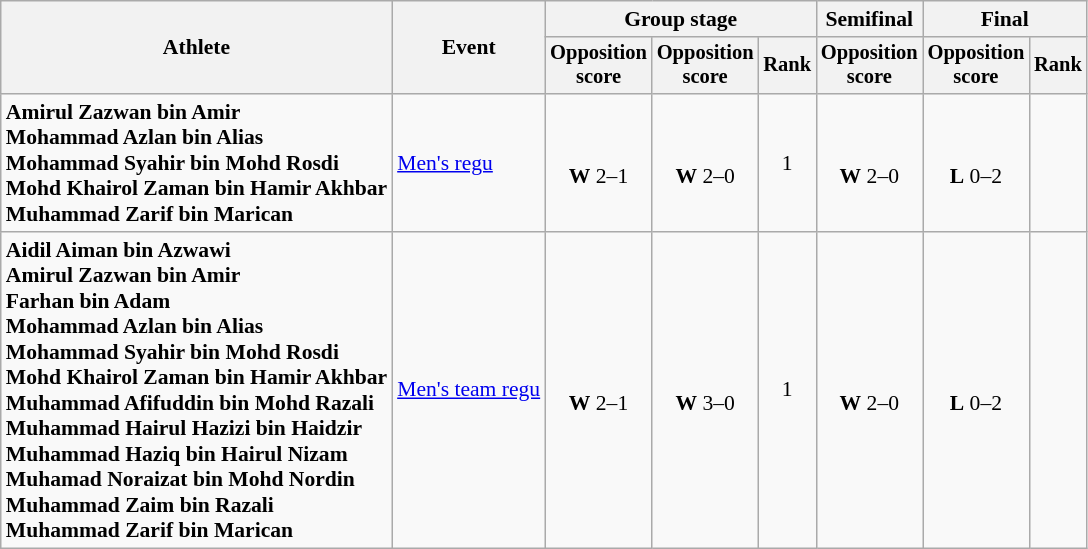<table class="wikitable" style="font-size:90%;text-align:center">
<tr>
<th rowspan="2">Athlete</th>
<th rowspan="2">Event</th>
<th colspan="3">Group stage</th>
<th>Semifinal</th>
<th colspan="2">Final</th>
</tr>
<tr style=font-size:95%>
<th>Opposition<br> score</th>
<th>Opposition<br> score</th>
<th>Rank</th>
<th>Opposition<br> score</th>
<th>Opposition<br> score</th>
<th>Rank</th>
</tr>
<tr>
<td align="left"><strong>Amirul Zazwan bin Amir<br>Mohammad Azlan bin Alias<br>Mohammad Syahir bin Mohd Rosdi<br>Mohd Khairol Zaman bin Hamir Akhbar<br>Muhammad Zarif bin Marican</strong></td>
<td align="left"><a href='#'>Men's regu</a></td>
<td><br><strong>W</strong> 2–1</td>
<td><br><strong>W</strong> 2–0</td>
<td>1 <strong></strong></td>
<td><br><strong>W</strong> 2–0</td>
<td><br><strong>L</strong> 0–2</td>
<td></td>
</tr>
<tr>
<td align="left"><strong>Aidil Aiman bin Azwawi<br>Amirul Zazwan bin Amir<br>Farhan bin Adam<br>Mohammad Azlan bin Alias<br>Mohammad Syahir bin Mohd Rosdi<br>Mohd Khairol Zaman bin Hamir Akhbar<br>Muhammad Afifuddin bin Mohd Razali<br>Muhammad Hairul Hazizi bin Haidzir<br>Muhammad Haziq bin Hairul Nizam<br>Muhamad Noraizat bin Mohd Nordin<br>Muhammad Zaim bin Razali<br>Muhammad Zarif bin Marican</strong></td>
<td align="left"><a href='#'>Men's team regu</a></td>
<td><br><strong>W</strong> 2–1</td>
<td><br><strong>W</strong> 3–0</td>
<td>1 <strong></strong></td>
<td><br><strong>W</strong> 2–0</td>
<td><br><strong>L</strong> 0–2</td>
<td></td>
</tr>
</table>
